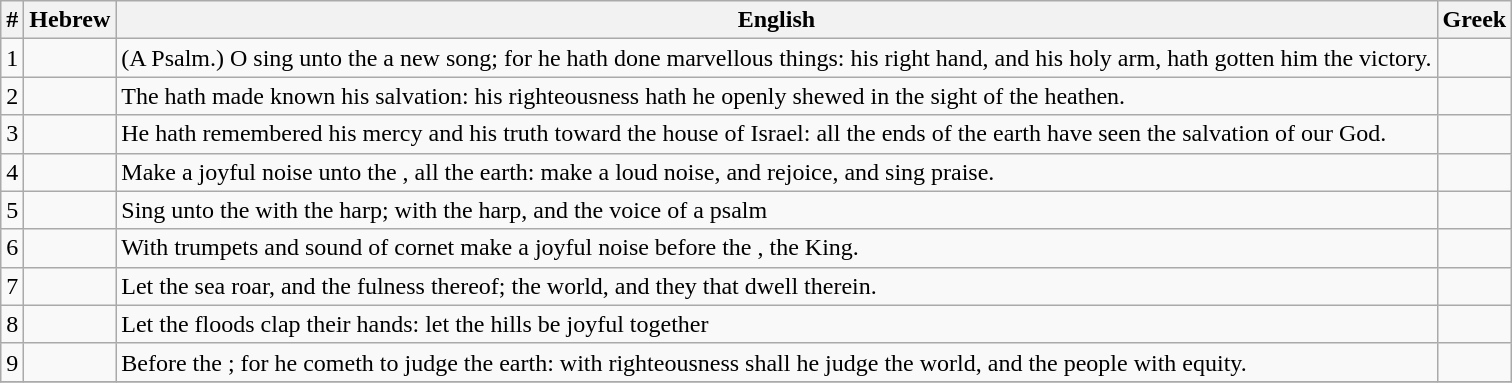<table class=wikitable>
<tr>
<th>#</th>
<th>Hebrew</th>
<th>English</th>
<th>Greek</th>
</tr>
<tr>
<td style="text-align:right">1</td>
<td style="text-align:right"></td>
<td>(A Psalm.) O sing unto the  a new song; for he hath done marvellous things: his right hand, and his holy arm, hath gotten him the victory.</td>
<td></td>
</tr>
<tr>
<td style="text-align:right">2</td>
<td style="text-align:right"></td>
<td>The  hath made known his salvation: his righteousness hath he openly shewed in the sight of the heathen.</td>
<td></td>
</tr>
<tr>
<td style="text-align:right">3</td>
<td style="text-align:right"></td>
<td>He hath remembered his mercy and his truth toward the house of Israel: all the ends of the earth have seen the salvation of our God.</td>
<td></td>
</tr>
<tr>
<td style="text-align:right">4</td>
<td style="text-align:right"></td>
<td>Make a joyful noise unto the , all the earth: make a loud noise, and rejoice, and sing praise.</td>
<td></td>
</tr>
<tr>
<td style="text-align:right">5</td>
<td style="text-align:right"></td>
<td>Sing unto the  with the harp; with the harp, and the voice of a psalm</td>
<td></td>
</tr>
<tr>
<td style="text-align:right">6</td>
<td style="text-align:right"></td>
<td>With trumpets and sound of cornet make a joyful noise before the , the King.</td>
<td></td>
</tr>
<tr>
<td style="text-align:right">7</td>
<td style="text-align:right"></td>
<td>Let the sea roar, and the fulness thereof; the world, and they that dwell therein.</td>
<td></td>
</tr>
<tr>
<td style="text-align:right">8</td>
<td style="text-align:right"></td>
<td>Let the floods clap their hands: let the hills be joyful together</td>
<td></td>
</tr>
<tr>
<td style="text-align:right">9</td>
<td style="text-align:right"></td>
<td>Before the ; for he cometh to judge the earth: with righteousness shall he judge the world, and the people with equity.</td>
<td></td>
</tr>
<tr>
</tr>
</table>
